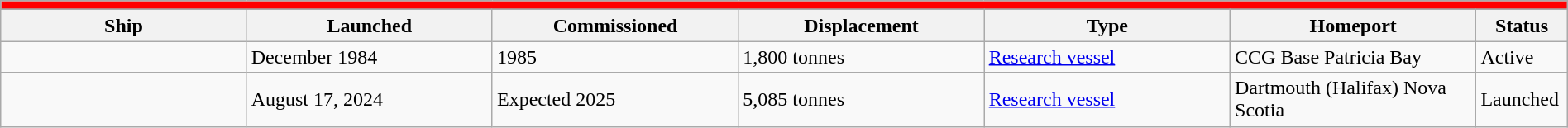<table class="wikitable" style="margin:auto; width:100%;">
<tr>
<th style="align: center; background: #FF0000;" colspan="8"><strong></strong></th>
</tr>
<tr>
</tr>
<tr>
<th style="text-align:center; width:14%;">Ship</th>
<th style="text-align:center; width:14%;">Launched</th>
<th style="text-align:center; width:14%;">Commissioned</th>
<th style="text-align:center; width:14%;">Displacement</th>
<th style="text-align:center; width:14%;">Type</th>
<th style="text-align:center; width:14%;">Homeport</th>
<th style="text-align:center; width:2%;">Status</th>
</tr>
<tr>
<td></td>
<td>December 1984</td>
<td>1985</td>
<td>1,800 tonnes</td>
<td><a href='#'>Research vessel</a></td>
<td>CCG Base Patricia Bay</td>
<td>Active</td>
</tr>
<tr>
<td></td>
<td>August 17, 2024 </td>
<td>Expected 2025</td>
<td>5,085 tonnes </td>
<td><a href='#'>Research vessel</a></td>
<td>Dartmouth (Halifax) Nova Scotia</td>
<td>Launched</td>
</tr>
</table>
